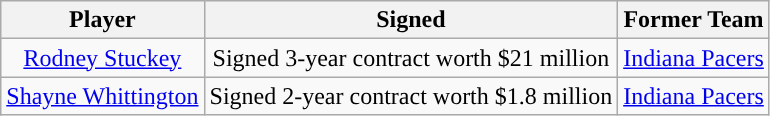<table class="wikitable sortable sortable">
<tr>
<th>Player</th>
<th>Signed</th>
<th>Former Team</th>
</tr>
<tr style="text-align: center">
<td><a href='#'>Rodney Stuckey</a></td>
<td>Signed 3-year contract worth $21 million</td>
<td><a href='#'>Indiana Pacers</a></td>
</tr>
<tr style="text-align: center">
<td><a href='#'>Shayne Whittington</a></td>
<td>Signed 2-year contract worth $1.8 million</td>
<td><a href='#'>Indiana Pacers</a></td>
</tr>
</table>
